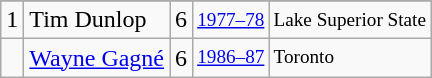<table class="wikitable">
<tr>
</tr>
<tr>
<td>1</td>
<td>Tim Dunlop</td>
<td>6</td>
<td style="font-size:80%;"><a href='#'>1977–78</a></td>
<td style="font-size:80%;">Lake Superior State</td>
</tr>
<tr>
<td></td>
<td><a href='#'>Wayne Gagné</a></td>
<td>6</td>
<td style="font-size:80%;"><a href='#'>1986–87</a></td>
<td style="font-size:80%;">Toronto</td>
</tr>
</table>
